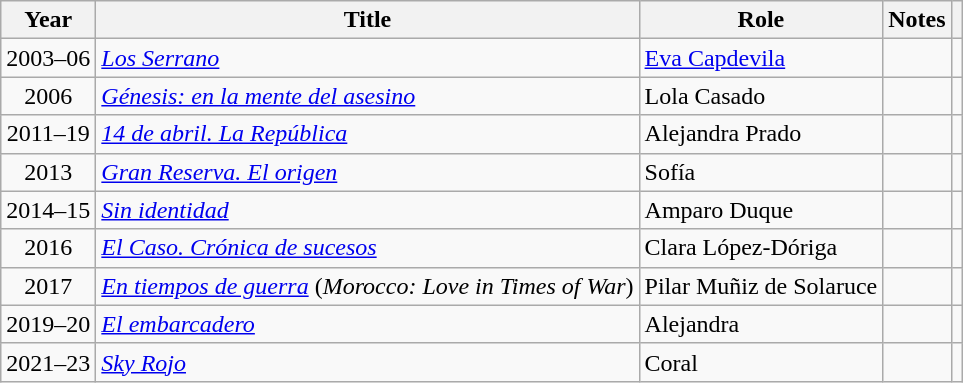<table class="wikitable">
<tr>
<th>Year</th>
<th>Title</th>
<th>Role</th>
<th>Notes</th>
<th></th>
</tr>
<tr>
<td align = "center">2003–06</td>
<td><em><a href='#'>Los Serrano</a></em></td>
<td><a href='#'>Eva Capdevila</a></td>
<td></td>
<td align = "center"></td>
</tr>
<tr>
<td align = "center">2006</td>
<td><em><a href='#'>Génesis: en la mente del asesino</a></em></td>
<td>Lola Casado</td>
<td></td>
<td align = "center"></td>
</tr>
<tr>
<td align = "center">2011–19</td>
<td><em><a href='#'>14 de abril. La República</a></em></td>
<td>Alejandra Prado</td>
<td></td>
<td align = "center"></td>
</tr>
<tr>
<td align = "center">2013</td>
<td><em><a href='#'>Gran Reserva. El origen</a></em></td>
<td>Sofía</td>
<td></td>
<td align = "center"></td>
</tr>
<tr>
<td align = "center">2014–15</td>
<td><em><a href='#'>Sin identidad</a></em></td>
<td>Amparo Duque</td>
<td></td>
<td align = "center"></td>
</tr>
<tr>
<td align = "center">2016</td>
<td><em><a href='#'>El Caso. Crónica de sucesos</a></em></td>
<td>Clara López-Dóriga</td>
<td></td>
<td align = "center"></td>
</tr>
<tr>
<td align = "center">2017</td>
<td><a href='#'><em>En tiempos de guerra</em></a> (<em>Morocco: Love in Times of War</em>)</td>
<td>Pilar Muñiz de Solaruce</td>
<td></td>
<td align = "center"></td>
</tr>
<tr>
<td align = "center">2019–20</td>
<td><em><a href='#'>El embarcadero</a></em></td>
<td>Alejandra</td>
<td></td>
<td align = "center"></td>
</tr>
<tr>
<td align = "center">2021–23</td>
<td><em><a href='#'>Sky Rojo</a></em></td>
<td>Coral</td>
<td></td>
<td align = "center"></td>
</tr>
</table>
